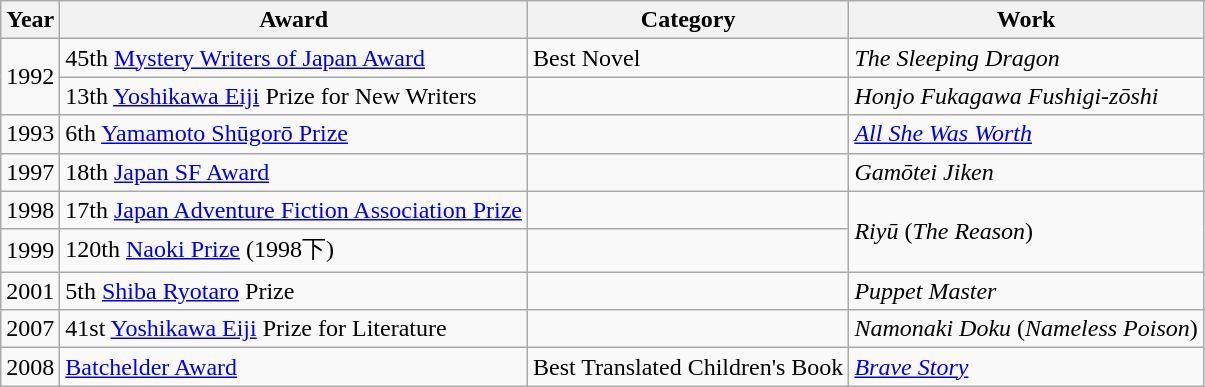<table class="wikitable sortable">
<tr>
<th>Year</th>
<th>Award</th>
<th>Category</th>
<th>Work</th>
</tr>
<tr>
<td rowspan="2">1992</td>
<td>45th <a href='#'>Mystery Writers of Japan Award</a></td>
<td>Best Novel</td>
<td><em>The Sleeping Dragon</em></td>
</tr>
<tr>
<td>13th <a href='#'>Yoshikawa Eiji</a> Prize for New Writers</td>
<td></td>
<td><em>Honjo Fukagawa Fushigi-zōshi</em></td>
</tr>
<tr>
<td>1993</td>
<td>6th <a href='#'>Yamamoto Shūgorō Prize</a></td>
<td></td>
<td><em><a href='#'>All She Was Worth</a></em></td>
</tr>
<tr>
<td>1997</td>
<td>18th <a href='#'>Japan SF Award</a></td>
<td></td>
<td><em>Gamōtei Jiken</em></td>
</tr>
<tr>
<td>1998</td>
<td>17th <a href='#'>Japan Adventure Fiction Association Prize</a></td>
<td></td>
<td rowspan="2"><em>Riyū</em> (<em>The Reason</em>)</td>
</tr>
<tr>
<td>1999</td>
<td>120th <a href='#'>Naoki Prize</a> (1998下)</td>
<td></td>
</tr>
<tr>
<td>2001</td>
<td>5th <a href='#'>Shiba Ryotaro</a> Prize</td>
<td></td>
<td><em>Puppet Master</em></td>
</tr>
<tr>
<td>2007</td>
<td>41st <a href='#'>Yoshikawa Eiji</a> Prize for Literature</td>
<td></td>
<td><em>Namonaki Doku</em> (<em>Nameless Poison</em>)</td>
</tr>
<tr>
<td>2008</td>
<td><a href='#'>Batchelder Award</a></td>
<td>Best Translated Children's Book</td>
<td><em><a href='#'>Brave Story</a></em></td>
</tr>
</table>
